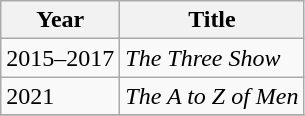<table class="wikitable">
<tr>
<th>Year</th>
<th>Title</th>
</tr>
<tr>
<td>2015–2017</td>
<td><em>The Three Show</em></td>
</tr>
<tr>
<td>2021</td>
<td><em>The A to Z of Men</em></td>
</tr>
<tr>
</tr>
</table>
